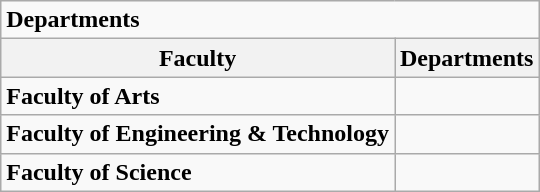<table class="wikitable sortable">
<tr>
<td colspan="2"><strong>Departments</strong></td>
</tr>
<tr>
<th>Faculty</th>
<th>Departments</th>
</tr>
<tr>
<td><strong>Faculty of Arts</strong></td>
<td></td>
</tr>
<tr>
<td><strong>Faculty of Engineering & Technology</strong></td>
<td></td>
</tr>
<tr>
<td><strong>Faculty of Science</strong></td>
<td></td>
</tr>
</table>
